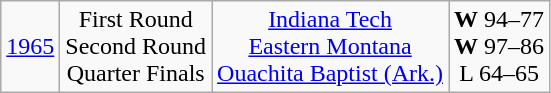<table class="wikitable">
<tr align="center">
<td><a href='#'>1965</a></td>
<td>First Round<br>Second Round<br>Quarter Finals</td>
<td><a href='#'>Indiana Tech</a><br><a href='#'>Eastern Montana</a><br><a href='#'>Ouachita Baptist (Ark.)</a></td>
<td><strong>W</strong> 94–77 <br><strong>W</strong> 97–86 <br> L 64–65</td>
</tr>
</table>
